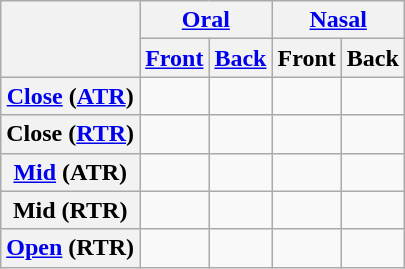<table class="wikitable">
<tr>
<th rowspan=2> </th>
<th colspan=2><a href='#'>Oral</a></th>
<th colspan=2><a href='#'>Nasal</a></th>
</tr>
<tr>
<th><a href='#'>Front</a></th>
<th><a href='#'>Back</a></th>
<th>Front</th>
<th>Back</th>
</tr>
<tr>
<th><a href='#'>Close</a> (<a href='#'>ATR</a>)</th>
<td></td>
<td></td>
<td></td>
<td></td>
</tr>
<tr>
<th>Close (<a href='#'>RTR</a>)</th>
<td></td>
<td></td>
<td></td>
<td></td>
</tr>
<tr>
<th><a href='#'>Mid</a> (ATR)</th>
<td></td>
<td></td>
<td> </td>
<td></td>
</tr>
<tr>
<th>Mid (RTR)</th>
<td></td>
<td></td>
<td></td>
<td></td>
</tr>
<tr>
<th><a href='#'>Open</a> (RTR)</th>
<td> </td>
<td></td>
<td> </td>
<td></td>
</tr>
</table>
